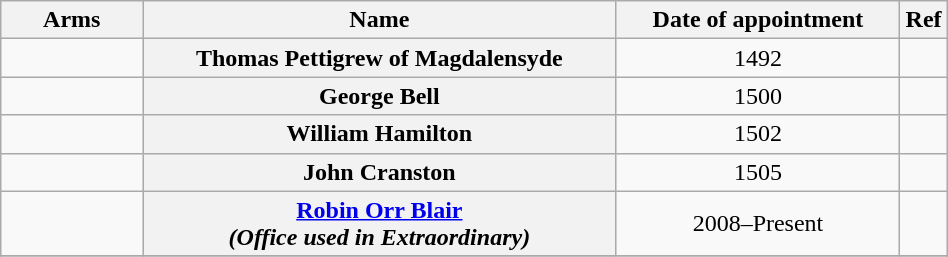<table class="wikitable" style="text-align:center; width:50%">
<tr>
<th>Arms</th>
<th style="width:50%">Name</th>
<th style="width:30%">Date of appointment</th>
<th style="width:5%">Ref</th>
</tr>
<tr>
<td></td>
<th>Thomas Pettigrew of Magdalensyde</th>
<td>1492</td>
<td></td>
</tr>
<tr>
<td></td>
<th>George Bell</th>
<td>1500</td>
<td></td>
</tr>
<tr>
<td></td>
<th>William Hamilton</th>
<td>1502</td>
<td></td>
</tr>
<tr>
<td></td>
<th>John Cranston</th>
<td>1505</td>
<td></td>
</tr>
<tr>
<td></td>
<th><a href='#'>Robin Orr Blair</a><br><em>(Office used in Extraordinary)</em></th>
<td>2008–Present</td>
<td></td>
</tr>
<tr>
</tr>
</table>
